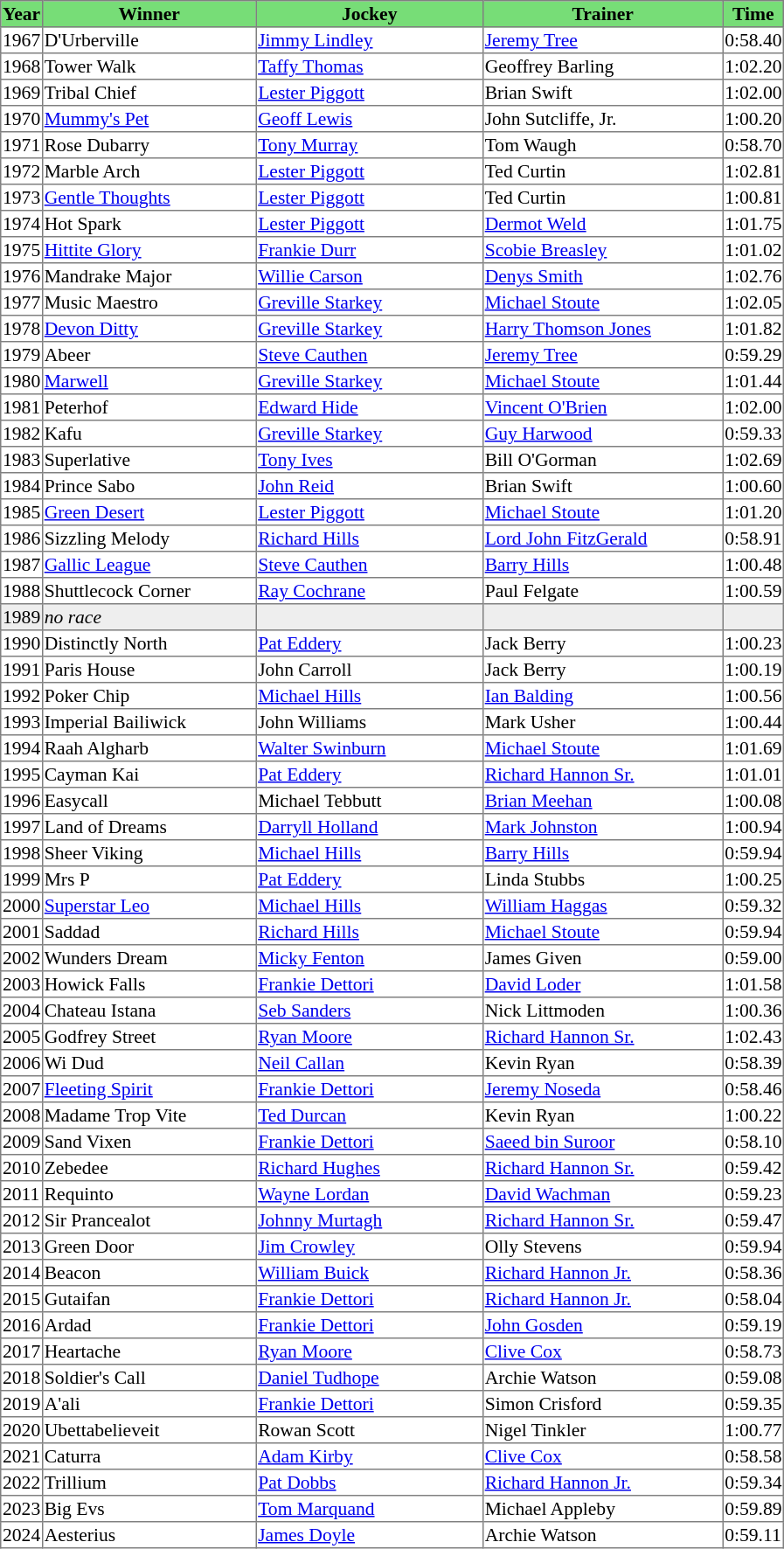<table class = "sortable" | border="1" style="border-collapse: collapse; font-size:90%">
<tr bgcolor="#77dd77" align="center">
<th>Year</th>
<th>Winner</th>
<th>Jockey</th>
<th>Trainer</th>
<th>Time</th>
</tr>
<tr>
<td>1967</td>
<td width=160px>D'Urberville</td>
<td width=170px><a href='#'>Jimmy Lindley</a></td>
<td width=180px><a href='#'>Jeremy Tree</a></td>
<td>0:58.40</td>
</tr>
<tr>
<td>1968</td>
<td>Tower Walk</td>
<td><a href='#'>Taffy Thomas</a></td>
<td>Geoffrey Barling</td>
<td>1:02.20</td>
</tr>
<tr>
<td>1969</td>
<td>Tribal Chief</td>
<td><a href='#'>Lester Piggott</a></td>
<td>Brian Swift</td>
<td>1:02.00</td>
</tr>
<tr>
<td>1970</td>
<td><a href='#'>Mummy's Pet</a></td>
<td><a href='#'>Geoff Lewis</a></td>
<td>John Sutcliffe, Jr.</td>
<td>1:00.20</td>
</tr>
<tr>
<td>1971</td>
<td>Rose Dubarry</td>
<td><a href='#'>Tony Murray</a></td>
<td>Tom Waugh</td>
<td>0:58.70</td>
</tr>
<tr>
<td>1972</td>
<td>Marble Arch</td>
<td><a href='#'>Lester Piggott</a></td>
<td>Ted Curtin</td>
<td>1:02.81</td>
</tr>
<tr>
<td>1973</td>
<td><a href='#'>Gentle Thoughts</a></td>
<td><a href='#'>Lester Piggott</a></td>
<td>Ted Curtin</td>
<td>1:00.81</td>
</tr>
<tr>
<td>1974</td>
<td>Hot Spark</td>
<td><a href='#'>Lester Piggott</a></td>
<td><a href='#'>Dermot Weld</a></td>
<td>1:01.75</td>
</tr>
<tr>
<td>1975</td>
<td><a href='#'>Hittite Glory</a></td>
<td><a href='#'>Frankie Durr</a></td>
<td><a href='#'>Scobie Breasley</a></td>
<td>1:01.02</td>
</tr>
<tr>
<td>1976</td>
<td>Mandrake Major</td>
<td><a href='#'>Willie Carson</a></td>
<td><a href='#'>Denys Smith</a></td>
<td>1:02.76</td>
</tr>
<tr>
<td>1977</td>
<td>Music Maestro</td>
<td><a href='#'>Greville Starkey</a></td>
<td><a href='#'>Michael Stoute</a></td>
<td>1:02.05</td>
</tr>
<tr>
<td>1978</td>
<td><a href='#'>Devon Ditty</a></td>
<td><a href='#'>Greville Starkey</a></td>
<td><a href='#'>Harry Thomson Jones</a></td>
<td>1:01.82</td>
</tr>
<tr>
<td>1979</td>
<td>Abeer</td>
<td><a href='#'>Steve Cauthen</a></td>
<td><a href='#'>Jeremy Tree</a></td>
<td>0:59.29</td>
</tr>
<tr>
<td>1980</td>
<td><a href='#'>Marwell</a></td>
<td><a href='#'>Greville Starkey</a></td>
<td><a href='#'>Michael Stoute</a></td>
<td>1:01.44</td>
</tr>
<tr>
<td>1981</td>
<td>Peterhof</td>
<td><a href='#'>Edward Hide</a></td>
<td><a href='#'>Vincent O'Brien</a></td>
<td>1:02.00</td>
</tr>
<tr>
<td>1982</td>
<td>Kafu</td>
<td><a href='#'>Greville Starkey</a></td>
<td><a href='#'>Guy Harwood</a></td>
<td>0:59.33</td>
</tr>
<tr>
<td>1983</td>
<td>Superlative</td>
<td><a href='#'>Tony Ives</a></td>
<td>Bill O'Gorman</td>
<td>1:02.69</td>
</tr>
<tr>
<td>1984</td>
<td>Prince Sabo</td>
<td><a href='#'>John Reid</a></td>
<td>Brian Swift</td>
<td>1:00.60</td>
</tr>
<tr>
<td>1985</td>
<td><a href='#'>Green Desert</a></td>
<td><a href='#'>Lester Piggott</a></td>
<td><a href='#'>Michael Stoute</a></td>
<td>1:01.20</td>
</tr>
<tr>
<td>1986</td>
<td>Sizzling Melody</td>
<td><a href='#'>Richard Hills</a></td>
<td><a href='#'>Lord John FitzGerald</a></td>
<td>0:58.91</td>
</tr>
<tr>
<td>1987</td>
<td><a href='#'>Gallic League</a></td>
<td><a href='#'>Steve Cauthen</a></td>
<td><a href='#'>Barry Hills</a></td>
<td>1:00.48</td>
</tr>
<tr>
<td>1988</td>
<td>Shuttlecock Corner</td>
<td><a href='#'>Ray Cochrane</a></td>
<td>Paul Felgate</td>
<td>1:00.59</td>
</tr>
<tr bgcolor="#eeeeee">
<td>1989</td>
<td><em>no race</em> </td>
<td></td>
<td></td>
<td></td>
</tr>
<tr>
<td>1990</td>
<td>Distinctly North</td>
<td><a href='#'>Pat Eddery</a></td>
<td>Jack Berry</td>
<td>1:00.23</td>
</tr>
<tr>
<td>1991</td>
<td>Paris House</td>
<td>John Carroll</td>
<td>Jack Berry</td>
<td>1:00.19</td>
</tr>
<tr>
<td>1992</td>
<td>Poker Chip</td>
<td><a href='#'>Michael Hills</a></td>
<td><a href='#'>Ian Balding</a></td>
<td>1:00.56</td>
</tr>
<tr>
<td>1993</td>
<td>Imperial Bailiwick</td>
<td>John Williams</td>
<td>Mark Usher</td>
<td>1:00.44</td>
</tr>
<tr>
<td>1994</td>
<td>Raah Algharb</td>
<td><a href='#'>Walter Swinburn</a></td>
<td><a href='#'>Michael Stoute</a></td>
<td>1:01.69</td>
</tr>
<tr>
<td>1995</td>
<td>Cayman Kai</td>
<td><a href='#'>Pat Eddery</a></td>
<td><a href='#'>Richard Hannon Sr.</a></td>
<td>1:01.01</td>
</tr>
<tr>
<td>1996</td>
<td>Easycall</td>
<td>Michael Tebbutt</td>
<td><a href='#'>Brian Meehan</a></td>
<td>1:00.08</td>
</tr>
<tr>
<td>1997</td>
<td>Land of Dreams</td>
<td><a href='#'>Darryll Holland</a></td>
<td><a href='#'>Mark Johnston</a></td>
<td>1:00.94</td>
</tr>
<tr>
<td>1998</td>
<td>Sheer Viking</td>
<td><a href='#'>Michael Hills</a></td>
<td><a href='#'>Barry Hills</a></td>
<td>0:59.94</td>
</tr>
<tr>
<td>1999</td>
<td>Mrs P</td>
<td><a href='#'>Pat Eddery</a></td>
<td>Linda Stubbs</td>
<td>1:00.25</td>
</tr>
<tr>
<td>2000</td>
<td><a href='#'>Superstar Leo</a></td>
<td><a href='#'>Michael Hills</a></td>
<td><a href='#'>William Haggas</a></td>
<td>0:59.32</td>
</tr>
<tr>
<td>2001</td>
<td>Saddad</td>
<td><a href='#'>Richard Hills</a></td>
<td><a href='#'>Michael Stoute</a></td>
<td>0:59.94</td>
</tr>
<tr>
<td>2002</td>
<td>Wunders Dream</td>
<td><a href='#'>Micky Fenton</a></td>
<td>James Given</td>
<td>0:59.00</td>
</tr>
<tr>
<td>2003</td>
<td>Howick Falls</td>
<td><a href='#'>Frankie Dettori</a></td>
<td><a href='#'>David Loder</a></td>
<td>1:01.58</td>
</tr>
<tr>
<td>2004</td>
<td>Chateau Istana </td>
<td><a href='#'>Seb Sanders</a></td>
<td>Nick Littmoden</td>
<td>1:00.36</td>
</tr>
<tr>
<td>2005</td>
<td>Godfrey Street</td>
<td><a href='#'>Ryan Moore</a></td>
<td><a href='#'>Richard Hannon Sr.</a></td>
<td>1:02.43</td>
</tr>
<tr>
<td>2006</td>
<td>Wi Dud </td>
<td><a href='#'>Neil Callan</a></td>
<td>Kevin Ryan</td>
<td>0:58.39</td>
</tr>
<tr>
<td>2007</td>
<td><a href='#'>Fleeting Spirit</a></td>
<td><a href='#'>Frankie Dettori</a></td>
<td><a href='#'>Jeremy Noseda</a></td>
<td>0:58.46</td>
</tr>
<tr>
<td>2008</td>
<td>Madame Trop Vite</td>
<td><a href='#'>Ted Durcan</a></td>
<td>Kevin Ryan</td>
<td>1:00.22</td>
</tr>
<tr>
<td>2009</td>
<td>Sand Vixen</td>
<td><a href='#'>Frankie Dettori</a></td>
<td><a href='#'>Saeed bin Suroor</a></td>
<td>0:58.10</td>
</tr>
<tr>
<td>2010</td>
<td>Zebedee</td>
<td><a href='#'>Richard Hughes</a></td>
<td><a href='#'>Richard Hannon Sr.</a></td>
<td>0:59.42</td>
</tr>
<tr>
<td>2011</td>
<td>Requinto</td>
<td><a href='#'>Wayne Lordan</a></td>
<td><a href='#'>David Wachman</a></td>
<td>0:59.23</td>
</tr>
<tr>
<td>2012</td>
<td>Sir Prancealot</td>
<td><a href='#'>Johnny Murtagh</a></td>
<td><a href='#'>Richard Hannon Sr.</a></td>
<td>0:59.47</td>
</tr>
<tr>
<td>2013</td>
<td>Green Door</td>
<td><a href='#'>Jim Crowley</a></td>
<td>Olly Stevens</td>
<td>0:59.94</td>
</tr>
<tr>
<td>2014</td>
<td>Beacon</td>
<td><a href='#'>William Buick</a></td>
<td><a href='#'>Richard Hannon Jr.</a></td>
<td>0:58.36</td>
</tr>
<tr>
<td>2015</td>
<td>Gutaifan</td>
<td><a href='#'>Frankie Dettori</a></td>
<td><a href='#'>Richard Hannon Jr.</a></td>
<td>0:58.04</td>
</tr>
<tr>
<td>2016</td>
<td>Ardad</td>
<td><a href='#'>Frankie Dettori</a></td>
<td><a href='#'>John Gosden</a></td>
<td>0:59.19</td>
</tr>
<tr>
<td>2017</td>
<td>Heartache</td>
<td><a href='#'>Ryan Moore</a></td>
<td><a href='#'>Clive Cox</a></td>
<td>0:58.73</td>
</tr>
<tr>
<td>2018</td>
<td>Soldier's Call</td>
<td><a href='#'>Daniel Tudhope</a></td>
<td>Archie Watson</td>
<td>0:59.08</td>
</tr>
<tr>
<td>2019</td>
<td>A'ali</td>
<td><a href='#'>Frankie Dettori</a></td>
<td>Simon Crisford</td>
<td>0:59.35</td>
</tr>
<tr>
<td>2020</td>
<td>Ubettabelieveit</td>
<td>Rowan Scott</td>
<td>Nigel Tinkler</td>
<td>1:00.77</td>
</tr>
<tr>
<td>2021</td>
<td>Caturra</td>
<td><a href='#'>Adam Kirby</a></td>
<td><a href='#'>Clive Cox</a></td>
<td>0:58.58</td>
</tr>
<tr>
<td>2022</td>
<td>Trillium</td>
<td><a href='#'>Pat Dobbs</a></td>
<td><a href='#'>Richard Hannon Jr.</a></td>
<td>0:59.34</td>
</tr>
<tr>
<td>2023</td>
<td>Big Evs</td>
<td><a href='#'>Tom Marquand</a></td>
<td>Michael Appleby</td>
<td>0:59.89</td>
</tr>
<tr>
<td>2024</td>
<td>Aesterius</td>
<td><a href='#'>James Doyle</a></td>
<td>Archie Watson</td>
<td>0:59.11</td>
</tr>
</table>
